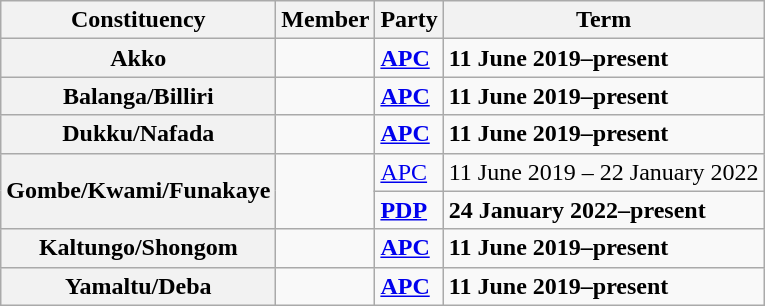<table class="wikitable">
<tr valign=bottom>
<th>Constituency</th>
<th>Member</th>
<th>Party</th>
<th>Term</th>
</tr>
<tr>
<th>Akko</th>
<td><strong></strong></td>
<td><strong><a href='#'>APC</a></strong></td>
<td><strong>11 June 2019–present</strong></td>
</tr>
<tr>
<th>Balanga/Billiri</th>
<td><strong></strong></td>
<td><strong><a href='#'>APC</a></strong></td>
<td><strong>11 June 2019–present</strong></td>
</tr>
<tr>
<th>Dukku/Nafada</th>
<td><strong></strong></td>
<td><strong><a href='#'>APC</a></strong></td>
<td><strong>11 June 2019–present</strong></td>
</tr>
<tr>
<th rowspan=2>Gombe/Kwami/Funakaye</th>
<td rowspan=2><strong></strong></td>
<td><a href='#'>APC</a></td>
<td>11 June 2019 – 22 January 2022</td>
</tr>
<tr>
<td><strong><a href='#'>PDP</a></strong></td>
<td><strong>24 January 2022–present</strong></td>
</tr>
<tr>
<th>Kaltungo/Shongom</th>
<td><strong></strong></td>
<td><strong><a href='#'>APC</a></strong></td>
<td><strong>11 June 2019–present</strong></td>
</tr>
<tr>
<th>Yamaltu/Deba</th>
<td><strong></strong></td>
<td><strong><a href='#'>APC</a></strong></td>
<td><strong>11 June 2019–present</strong></td>
</tr>
</table>
